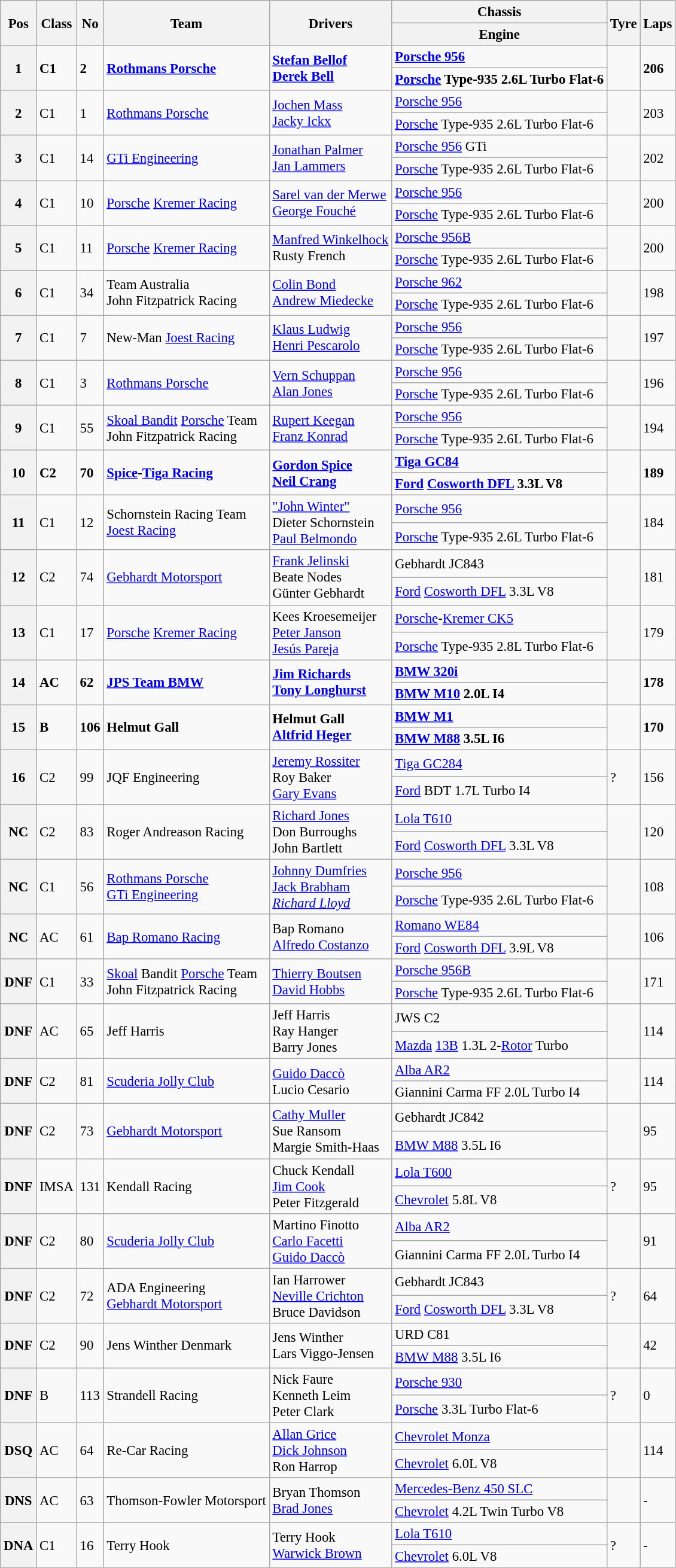<table class="wikitable" style="font-size: 95%;">
<tr>
<th rowspan=2>Pos</th>
<th rowspan=2>Class</th>
<th rowspan=2>No</th>
<th rowspan=2>Team</th>
<th rowspan=2>Drivers</th>
<th>Chassis</th>
<th rowspan=2>Tyre</th>
<th rowspan=2>Laps</th>
</tr>
<tr>
<th>Engine</th>
</tr>
<tr style="font-weight:bold">
<th rowspan=2>1</th>
<td rowspan=2>C1</td>
<td rowspan=2>2</td>
<td rowspan=2> <a href='#'>Rothmans Porsche</a></td>
<td rowspan=2> <a href='#'>Stefan Bellof</a><br> <a href='#'>Derek Bell</a></td>
<td><a href='#'>Porsche 956</a></td>
<td rowspan=2></td>
<td rowspan=2>206</td>
</tr>
<tr style="font-weight:bold">
<td><a href='#'>Porsche</a> Type-935 2.6L Turbo Flat-6</td>
</tr>
<tr>
<th rowspan=2>2</th>
<td rowspan=2>C1</td>
<td rowspan=2>1</td>
<td rowspan=2> <a href='#'>Rothmans Porsche</a></td>
<td rowspan=2> <a href='#'>Jochen Mass</a><br> <a href='#'>Jacky Ickx</a></td>
<td><a href='#'>Porsche 956</a></td>
<td rowspan=2></td>
<td rowspan=2>203</td>
</tr>
<tr>
<td><a href='#'>Porsche</a> Type-935 2.6L Turbo Flat-6</td>
</tr>
<tr>
<th rowspan=2>3</th>
<td rowspan=2>C1</td>
<td rowspan=2>14</td>
<td rowspan=2> <a href='#'>GTi Engineering</a></td>
<td rowspan=2> <a href='#'>Jonathan Palmer</a><br> <a href='#'>Jan Lammers</a></td>
<td><a href='#'>Porsche 956</a> GTi</td>
<td rowspan=2></td>
<td rowspan=2>202</td>
</tr>
<tr>
<td><a href='#'>Porsche</a> Type-935 2.6L Turbo Flat-6</td>
</tr>
<tr>
<th rowspan=2>4</th>
<td rowspan=2>C1</td>
<td rowspan=2>10</td>
<td rowspan=2> <a href='#'>Porsche</a> <a href='#'>Kremer Racing</a></td>
<td rowspan=2> <a href='#'>Sarel van der Merwe</a><br> <a href='#'>George Fouché</a></td>
<td><a href='#'>Porsche 956</a></td>
<td rowspan=2></td>
<td rowspan=2>200</td>
</tr>
<tr>
<td><a href='#'>Porsche</a> Type-935 2.6L Turbo Flat-6</td>
</tr>
<tr>
<th rowspan=2>5</th>
<td rowspan=2>C1</td>
<td rowspan=2>11</td>
<td rowspan=2> <a href='#'>Porsche</a> <a href='#'>Kremer Racing</a></td>
<td rowspan=2> <a href='#'>Manfred Winkelhock</a><br> Rusty French</td>
<td><a href='#'>Porsche 956B</a></td>
<td rowspan=2></td>
<td rowspan=2>200</td>
</tr>
<tr>
<td><a href='#'>Porsche</a> Type-935 2.6L Turbo Flat-6</td>
</tr>
<tr>
<th rowspan=2>6</th>
<td rowspan=2>C1</td>
<td rowspan=2>34</td>
<td rowspan=2> Team Australia<br> John Fitzpatrick Racing</td>
<td rowspan=2> <a href='#'>Colin Bond</a><br> <a href='#'>Andrew Miedecke</a></td>
<td><a href='#'>Porsche 962</a></td>
<td rowspan=2></td>
<td rowspan=2>198</td>
</tr>
<tr>
<td><a href='#'>Porsche</a> Type-935 2.6L Turbo Flat-6</td>
</tr>
<tr>
<th rowspan=2>7</th>
<td rowspan=2>C1</td>
<td rowspan=2>7</td>
<td rowspan=2> New-Man <a href='#'>Joest Racing</a></td>
<td rowspan=2> <a href='#'>Klaus Ludwig</a><br> <a href='#'>Henri Pescarolo</a></td>
<td><a href='#'>Porsche 956</a></td>
<td rowspan=2></td>
<td rowspan=2>197</td>
</tr>
<tr>
<td><a href='#'>Porsche</a> Type-935 2.6L Turbo Flat-6</td>
</tr>
<tr>
<th rowspan=2>8</th>
<td rowspan=2>C1</td>
<td rowspan=2>3</td>
<td rowspan=2> <a href='#'>Rothmans Porsche</a></td>
<td rowspan=2> <a href='#'>Vern Schuppan</a><br> <a href='#'>Alan Jones</a></td>
<td><a href='#'>Porsche 956</a></td>
<td rowspan=2></td>
<td rowspan=2>196</td>
</tr>
<tr>
<td><a href='#'>Porsche</a> Type-935 2.6L Turbo Flat-6</td>
</tr>
<tr>
<th rowspan=2>9</th>
<td rowspan=2>C1</td>
<td rowspan=2>55</td>
<td rowspan=2> <a href='#'>Skoal Bandit</a> <a href='#'>Porsche</a> Team<br> John Fitzpatrick Racing</td>
<td rowspan=2> <a href='#'>Rupert Keegan</a><br> <a href='#'>Franz Konrad</a></td>
<td><a href='#'>Porsche 956</a></td>
<td rowspan=2></td>
<td rowspan=2>194</td>
</tr>
<tr>
<td><a href='#'>Porsche</a> Type-935 2.6L Turbo Flat-6</td>
</tr>
<tr style="font-weight:bold">
<th rowspan=2>10</th>
<td rowspan=2>C2</td>
<td rowspan=2>70</td>
<td rowspan=2> <a href='#'>Spice</a>-<a href='#'>Tiga Racing</a></td>
<td rowspan=2> <a href='#'>Gordon Spice</a><br> <a href='#'>Neil Crang</a></td>
<td><a href='#'>Tiga GC84</a></td>
<td rowspan=2></td>
<td rowspan=2>189</td>
</tr>
<tr style="font-weight:bold">
<td><a href='#'>Ford</a> <a href='#'>Cosworth DFL</a> 3.3L V8</td>
</tr>
<tr>
<th rowspan=2>11</th>
<td rowspan=2>C1</td>
<td rowspan=2>12</td>
<td rowspan=2> Schornstein Racing Team<br> <a href='#'>Joest Racing</a></td>
<td rowspan=2> <a href='#'>"John Winter"</a><br> Dieter Schornstein<br> <a href='#'>Paul Belmondo</a></td>
<td><a href='#'>Porsche 956</a></td>
<td rowspan=2></td>
<td rowspan=2>184</td>
</tr>
<tr>
<td><a href='#'>Porsche</a> Type-935 2.6L Turbo Flat-6</td>
</tr>
<tr>
<th rowspan=2>12</th>
<td rowspan=2>C2</td>
<td rowspan=2>74</td>
<td rowspan=2> <a href='#'>Gebhardt Motorsport</a></td>
<td rowspan=2> <a href='#'>Frank Jelinski</a><br> Beate Nodes<br> Günter Gebhardt</td>
<td>Gebhardt JC843</td>
<td rowspan=2></td>
<td rowspan=2>181</td>
</tr>
<tr>
<td><a href='#'>Ford</a> <a href='#'>Cosworth DFL</a> 3.3L V8</td>
</tr>
<tr>
<th rowspan=2>13</th>
<td rowspan=2>C1</td>
<td rowspan=2>17</td>
<td rowspan=2> <a href='#'>Porsche</a> <a href='#'>Kremer Racing</a></td>
<td rowspan=2> Kees Kroesemeijer<br> <a href='#'>Peter Janson</a><br> <a href='#'>Jesús Pareja</a></td>
<td><a href='#'>Porsche</a>-<a href='#'>Kremer CK5</a></td>
<td rowspan=2></td>
<td rowspan=2>179</td>
</tr>
<tr>
<td><a href='#'>Porsche</a> Type-935 2.8L Turbo Flat-6</td>
</tr>
<tr style="font-weight:bold">
<th rowspan=2>14</th>
<td rowspan=2>AC</td>
<td rowspan=2>62</td>
<td rowspan=2> <a href='#'>JPS Team BMW</a></td>
<td rowspan=2> <a href='#'>Jim Richards</a><br> <a href='#'>Tony Longhurst</a></td>
<td><a href='#'>BMW 320i</a></td>
<td rowspan=2></td>
<td rowspan=2>178</td>
</tr>
<tr style="font-weight:bold">
<td><a href='#'>BMW M10</a> 2.0L I4</td>
</tr>
<tr style="font-weight:bold">
<th rowspan=2>15</th>
<td rowspan=2>B</td>
<td rowspan=2>106</td>
<td rowspan=2> Helmut Gall</td>
<td rowspan=2> Helmut Gall<br> <a href='#'>Altfrid Heger</a></td>
<td><a href='#'>BMW M1</a></td>
<td rowspan=2></td>
<td rowspan=2>170</td>
</tr>
<tr style="font-weight:bold">
<td><a href='#'>BMW M88</a> 3.5L I6</td>
</tr>
<tr>
<th rowspan=2>16</th>
<td rowspan=2>C2</td>
<td rowspan=2>99</td>
<td rowspan=2> JQF Engineering</td>
<td rowspan=2> <a href='#'>Jeremy Rossiter</a><br> Roy Baker<br> <a href='#'>Gary Evans</a></td>
<td><a href='#'>Tiga GC284</a></td>
<td rowspan=2>?</td>
<td rowspan=2>156</td>
</tr>
<tr>
<td><a href='#'>Ford</a> BDT 1.7L Turbo I4</td>
</tr>
<tr>
<th rowspan=2>NC</th>
<td rowspan=2>C2</td>
<td rowspan=2>83</td>
<td rowspan=2> Roger Andreason Racing</td>
<td rowspan=2> <a href='#'>Richard Jones</a><br> Don Burroughs<br> John Bartlett</td>
<td><a href='#'>Lola T610</a></td>
<td rowspan=2></td>
<td rowspan=2>120</td>
</tr>
<tr>
<td><a href='#'>Ford</a> <a href='#'>Cosworth DFL</a> 3.3L V8</td>
</tr>
<tr>
<th rowspan=2>NC</th>
<td rowspan=2>C1</td>
<td rowspan=2>56</td>
<td rowspan=2> <a href='#'>Rothmans Porsche</a><br> <a href='#'>GTi Engineering</a></td>
<td rowspan=2> <a href='#'>Johnny Dumfries</a><br> <a href='#'>Jack Brabham</a><br><em> <a href='#'>Richard Lloyd</a></em></td>
<td><a href='#'>Porsche 956</a></td>
<td rowspan=2></td>
<td rowspan=2>108</td>
</tr>
<tr>
<td><a href='#'>Porsche</a> Type-935 2.6L Turbo Flat-6</td>
</tr>
<tr>
<th rowspan=2>NC</th>
<td rowspan=2>AC</td>
<td rowspan=2>61</td>
<td rowspan=2> <a href='#'>Bap Romano Racing</a></td>
<td rowspan=2> Bap Romano<br> <a href='#'>Alfredo Costanzo</a></td>
<td><a href='#'>Romano WE84</a></td>
<td rowspan=2></td>
<td rowspan=2>106</td>
</tr>
<tr>
<td><a href='#'>Ford</a> <a href='#'>Cosworth DFL</a> 3.9L V8</td>
</tr>
<tr>
<th rowspan=2>DNF</th>
<td rowspan=2>C1</td>
<td rowspan=2>33</td>
<td rowspan=2> <a href='#'>Skoal</a> Bandit <a href='#'>Porsche</a> Team<br> John Fitzpatrick Racing</td>
<td rowspan=2> <a href='#'>Thierry Boutsen</a><br> <a href='#'>David Hobbs</a></td>
<td><a href='#'>Porsche 956B</a></td>
<td rowspan=2></td>
<td rowspan=2>171</td>
</tr>
<tr>
<td><a href='#'>Porsche</a> Type-935 2.6L Turbo Flat-6</td>
</tr>
<tr>
<th rowspan=2>DNF</th>
<td rowspan=2>AC</td>
<td rowspan=2>65</td>
<td rowspan=2> Jeff Harris</td>
<td rowspan=2> Jeff Harris<br> Ray Hanger<br> Barry Jones</td>
<td>JWS C2</td>
<td rowspan=2></td>
<td rowspan=2>114</td>
</tr>
<tr>
<td><a href='#'>Mazda</a> <a href='#'>13B</a> 1.3L 2-<a href='#'>Rotor</a> Turbo</td>
</tr>
<tr>
<th rowspan=2>DNF</th>
<td rowspan=2>C2</td>
<td rowspan=2>81</td>
<td rowspan=2> <a href='#'>Scuderia Jolly Club</a></td>
<td rowspan=2> <a href='#'>Guido Daccò</a><br> Lucio Cesario</td>
<td><a href='#'>Alba AR2</a></td>
<td rowspan=2></td>
<td rowspan=2>114</td>
</tr>
<tr>
<td>Giannini Carma FF 2.0L Turbo I4</td>
</tr>
<tr>
<th rowspan=2>DNF</th>
<td rowspan=2>C2</td>
<td rowspan=2>73</td>
<td rowspan=2> <a href='#'>Gebhardt Motorsport</a></td>
<td rowspan=2> <a href='#'>Cathy Muller</a><br> Sue Ransom<br> Margie Smith-Haas</td>
<td>Gebhardt JC842</td>
<td rowspan=2></td>
<td rowspan=2>95</td>
</tr>
<tr>
<td><a href='#'>BMW M88</a> 3.5L I6</td>
</tr>
<tr>
<th rowspan=2>DNF</th>
<td rowspan=2>IMSA</td>
<td rowspan=2>131</td>
<td rowspan=2> Kendall Racing</td>
<td rowspan=2> Chuck Kendall<br> <a href='#'>Jim Cook</a><br> Peter Fitzgerald</td>
<td><a href='#'>Lola T600</a></td>
<td rowspan=2>?</td>
<td rowspan=2>95</td>
</tr>
<tr>
<td><a href='#'>Chevrolet</a> 5.8L V8</td>
</tr>
<tr>
<th rowspan=2>DNF</th>
<td rowspan=2>C2</td>
<td rowspan=2>80</td>
<td rowspan=2> <a href='#'>Scuderia Jolly Club</a></td>
<td rowspan=2> Martino Finotto<br> <a href='#'>Carlo Facetti</a><br> <a href='#'>Guido Daccò</a></td>
<td><a href='#'>Alba AR2</a></td>
<td rowspan=2></td>
<td rowspan=2>91</td>
</tr>
<tr>
<td>Giannini Carma FF 2.0L Turbo I4</td>
</tr>
<tr>
<th rowspan=2>DNF</th>
<td rowspan=2>C2</td>
<td rowspan=2>72</td>
<td rowspan=2> ADA Engineering<br> <a href='#'>Gebhardt Motorsport</a></td>
<td rowspan=2> Ian Harrower<br> <a href='#'>Neville Crichton</a><br> Bruce Davidson</td>
<td>Gebhardt JC843</td>
<td rowspan=2>?</td>
<td rowspan=2>64</td>
</tr>
<tr>
<td><a href='#'>Ford</a> <a href='#'>Cosworth DFL</a> 3.3L V8</td>
</tr>
<tr>
<th rowspan=2>DNF</th>
<td rowspan=2>C2</td>
<td rowspan=2>90</td>
<td rowspan=2> Jens Winther Denmark</td>
<td rowspan=2> Jens Winther<br> Lars Viggo-Jensen</td>
<td>URD C81</td>
<td rowspan=2></td>
<td rowspan=2>42</td>
</tr>
<tr>
<td><a href='#'>BMW M88</a> 3.5L I6</td>
</tr>
<tr>
<th rowspan=2>DNF</th>
<td rowspan=2>B</td>
<td rowspan=2>113</td>
<td rowspan=2> Strandell Racing</td>
<td rowspan=2> Nick Faure<br> Kenneth Leim<br> Peter Clark</td>
<td><a href='#'>Porsche 930</a></td>
<td rowspan=2>?</td>
<td rowspan=2>0</td>
</tr>
<tr>
<td><a href='#'>Porsche</a> 3.3L Turbo Flat-6</td>
</tr>
<tr>
<th rowspan=2>DSQ</th>
<td rowspan=2>AC</td>
<td rowspan=2>64</td>
<td rowspan=2> Re-Car Racing</td>
<td rowspan=2> <a href='#'>Allan Grice</a><br> <a href='#'>Dick Johnson</a><br> Ron Harrop</td>
<td><a href='#'>Chevrolet Monza</a></td>
<td rowspan=2></td>
<td rowspan=2>114</td>
</tr>
<tr>
<td><a href='#'>Chevrolet</a> 6.0L V8</td>
</tr>
<tr>
<th rowspan=2>DNS</th>
<td rowspan=2>AC</td>
<td rowspan=2>63</td>
<td rowspan=2> Thomson-Fowler Motorsport</td>
<td rowspan=2> Bryan Thomson<br> <a href='#'>Brad Jones</a></td>
<td><a href='#'>Mercedes-Benz 450 SLC</a></td>
<td rowspan=2></td>
<td rowspan=2>-</td>
</tr>
<tr>
<td><a href='#'>Chevrolet</a> 4.2L Twin Turbo V8</td>
</tr>
<tr>
<th rowspan=2>DNA</th>
<td rowspan=2>C1</td>
<td rowspan=2>16</td>
<td rowspan=2> Terry Hook</td>
<td rowspan=2> Terry Hook<br> <a href='#'>Warwick Brown</a></td>
<td><a href='#'>Lola T610</a></td>
<td rowspan=2>?</td>
<td rowspan=2>-</td>
</tr>
<tr>
<td><a href='#'>Chevrolet</a> 6.0L V8</td>
</tr>
</table>
